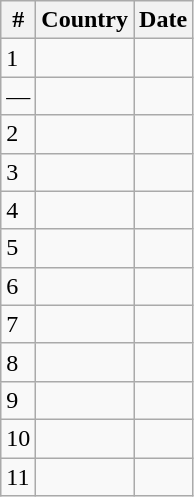<table class="wikitable sortable">
<tr>
<th>#</th>
<th>Country</th>
<th>Date</th>
</tr>
<tr>
<td>1</td>
<td></td>
<td></td>
</tr>
<tr>
<td>—</td>
<td></td>
<td></td>
</tr>
<tr>
<td>2</td>
<td></td>
<td></td>
</tr>
<tr>
<td>3</td>
<td></td>
<td></td>
</tr>
<tr>
<td>4</td>
<td></td>
<td></td>
</tr>
<tr>
<td>5</td>
<td></td>
<td></td>
</tr>
<tr>
<td>6</td>
<td></td>
<td></td>
</tr>
<tr>
<td>7</td>
<td></td>
<td></td>
</tr>
<tr>
<td>8</td>
<td></td>
<td></td>
</tr>
<tr>
<td>9</td>
<td></td>
<td></td>
</tr>
<tr>
<td>10</td>
<td></td>
<td></td>
</tr>
<tr>
<td>11</td>
<td></td>
<td></td>
</tr>
</table>
